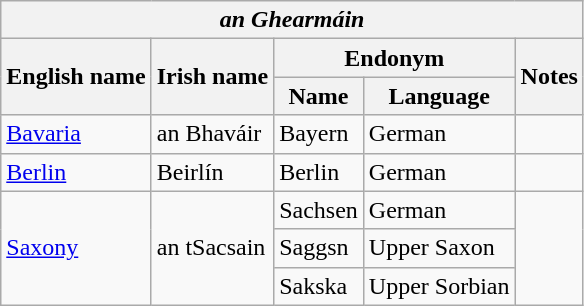<table class="wikitable sortable">
<tr>
<th colspan="5"> <em>an Ghearmáin</em></th>
</tr>
<tr>
<th rowspan="2">English name</th>
<th rowspan="2">Irish name</th>
<th colspan="2">Endonym</th>
<th rowspan="2">Notes</th>
</tr>
<tr>
<th>Name</th>
<th>Language</th>
</tr>
<tr>
<td><a href='#'>Bavaria</a></td>
<td>an Bhaváir</td>
<td>Bayern</td>
<td>German</td>
<td></td>
</tr>
<tr>
<td><a href='#'>Berlin</a></td>
<td>Beirlín</td>
<td>Berlin</td>
<td>German</td>
<td></td>
</tr>
<tr>
<td rowspan="3"><a href='#'>Saxony</a></td>
<td rowspan="3">an tSacsain</td>
<td>Sachsen</td>
<td>German</td>
<td rowspan="3"></td>
</tr>
<tr>
<td>Saggsn</td>
<td>Upper Saxon</td>
</tr>
<tr>
<td>Sakska</td>
<td>Upper Sorbian</td>
</tr>
</table>
